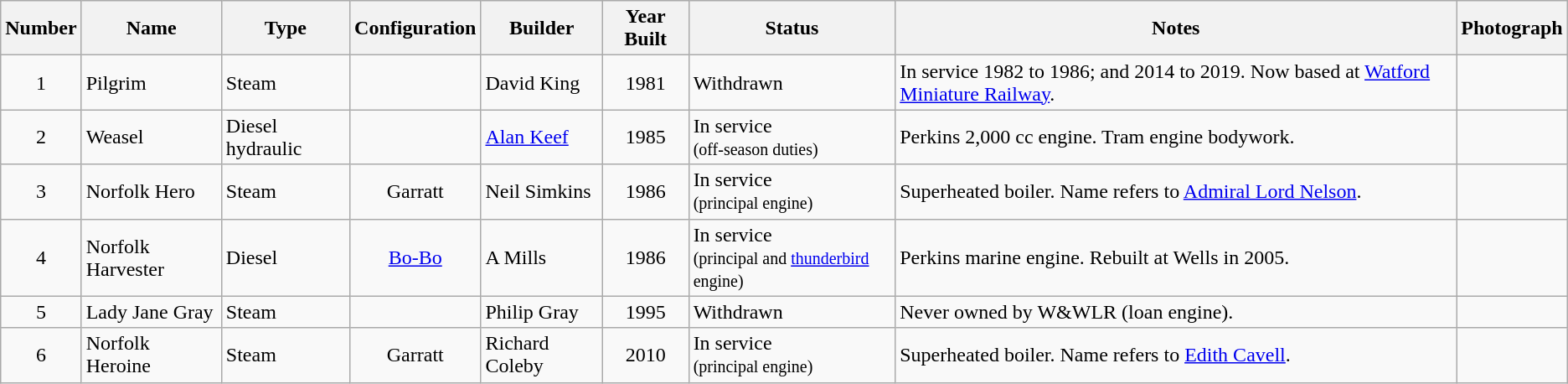<table class="wikitable">
<tr>
<th>Number</th>
<th>Name</th>
<th>Type</th>
<th>Configuration</th>
<th>Builder</th>
<th>Year Built</th>
<th>Status</th>
<th>Notes</th>
<th>Photograph</th>
</tr>
<tr>
<td align=center>1</td>
<td>Pilgrim</td>
<td>Steam</td>
<td align=center></td>
<td>David King</td>
<td align=center>1981</td>
<td>Withdrawn</td>
<td>In service 1982 to 1986; and 2014 to 2019. Now based at <a href='#'>Watford Miniature Railway</a>.</td>
<td align=center></td>
</tr>
<tr>
<td align=center>2</td>
<td>Weasel</td>
<td>Diesel hydraulic</td>
<td align=center></td>
<td><a href='#'>Alan Keef</a></td>
<td align=center>1985</td>
<td>In service<br><small>(off-season duties)</small></td>
<td>Perkins 2,000 cc engine. Tram engine bodywork.</td>
<td align=center></td>
</tr>
<tr>
<td align=center>3</td>
<td>Norfolk Hero</td>
<td>Steam</td>
<td align=center> Garratt</td>
<td>Neil Simkins</td>
<td align=center>1986</td>
<td>In service<br><small>(principal engine)</small></td>
<td>Superheated boiler. Name refers to <a href='#'>Admiral Lord Nelson</a>.</td>
<td align=center></td>
</tr>
<tr>
<td align=center>4</td>
<td>Norfolk Harvester</td>
<td>Diesel</td>
<td align=center><a href='#'>Bo-Bo</a></td>
<td>A Mills</td>
<td align=center>1986</td>
<td>In service<br><small>(principal and <a href='#'>thunderbird</a> engine)</small></td>
<td>Perkins marine engine. Rebuilt at Wells in 2005.</td>
<td align=center></td>
</tr>
<tr>
<td align=center>5</td>
<td>Lady Jane Gray</td>
<td>Steam</td>
<td align=center></td>
<td>Philip Gray</td>
<td align=center>1995</td>
<td>Withdrawn</td>
<td>Never owned by W&WLR (loan engine).</td>
<td align=center></td>
</tr>
<tr>
<td align=center>6</td>
<td>Norfolk Heroine</td>
<td>Steam</td>
<td align=center> Garratt</td>
<td>Richard Coleby</td>
<td align=center>2010</td>
<td>In service<br><small>(principal engine)</small></td>
<td>Superheated boiler. Name refers to <a href='#'>Edith Cavell</a>.</td>
<td align=center></td>
</tr>
</table>
